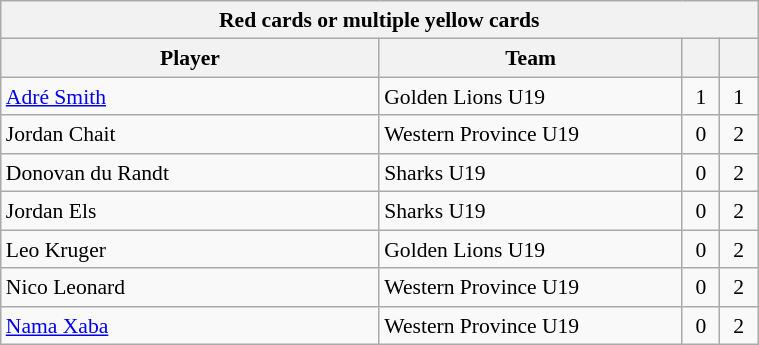<table class="wikitable collapsible sortable" style="text-align:center; line-height:130%; font-size:90%; width:40%;">
<tr>
<th colspan=4>Red cards or multiple yellow cards</th>
</tr>
<tr>
<th style="width:50%;">Player</th>
<th style="width:40%;">Team</th>
<th style="width:5%;"></th>
<th style="width:5%;"><br></th>
</tr>
<tr>
<td style="text-align:left;"><a href='#'>Adré Smith</a></td>
<td style="text-align:left;">Golden Lions U19</td>
<td>1</td>
<td>1</td>
</tr>
<tr>
<td style="text-align:left;">Jordan Chait</td>
<td style="text-align:left;">Western Province U19</td>
<td>0</td>
<td>2</td>
</tr>
<tr>
<td style="text-align:left;">Donovan du Randt</td>
<td style="text-align:left;">Sharks U19</td>
<td>0</td>
<td>2</td>
</tr>
<tr>
<td style="text-align:left;">Jordan Els</td>
<td style="text-align:left;">Sharks U19</td>
<td>0</td>
<td>2</td>
</tr>
<tr>
<td style="text-align:left;">Leo Kruger</td>
<td style="text-align:left;">Golden Lions U19</td>
<td>0</td>
<td>2</td>
</tr>
<tr>
<td style="text-align:left;">Nico Leonard</td>
<td style="text-align:left;">Western Province U19</td>
<td>0</td>
<td>2</td>
</tr>
<tr>
<td style="text-align:left;"><a href='#'>Nama Xaba</a></td>
<td style="text-align:left;">Western Province U19</td>
<td>0</td>
<td>2</td>
</tr>
</table>
